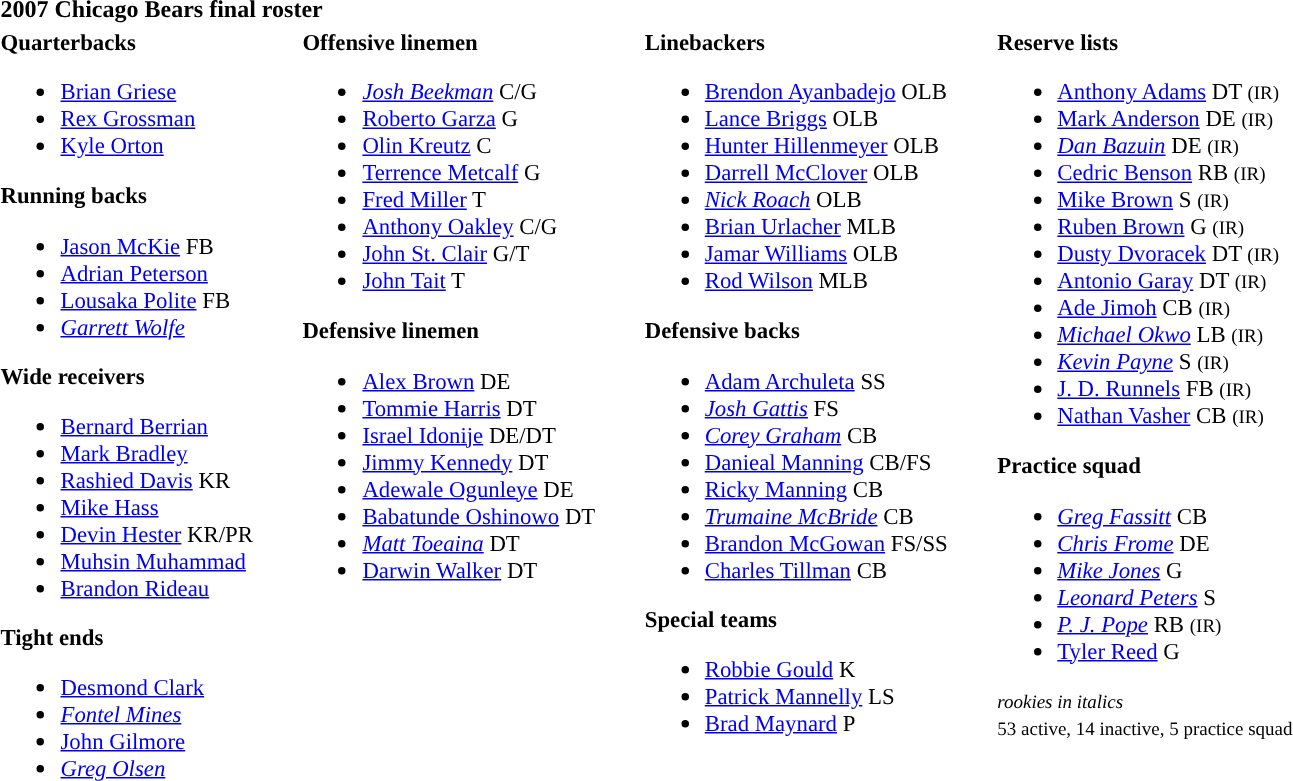<table class="toccolours" style="text-align: left;">
<tr>
<th colspan="7">2007 Chicago Bears final roster</th>
</tr>
<tr>
<td style="font-size: 95%;" valign="top"><strong>Quarterbacks</strong><br><ul><li> <a href='#'>Brian Griese</a></li><li> <a href='#'>Rex Grossman</a></li><li> <a href='#'>Kyle Orton</a></li></ul><strong>Running backs</strong><ul><li> <a href='#'>Jason McKie</a> FB</li><li> <a href='#'>Adrian Peterson</a></li><li> <a href='#'>Lousaka Polite</a> FB</li><li> <em><a href='#'>Garrett Wolfe</a></em></li></ul><strong>Wide receivers</strong><ul><li> <a href='#'>Bernard Berrian</a></li><li> <a href='#'>Mark Bradley</a></li><li> <a href='#'>Rashied Davis</a> KR</li><li> <a href='#'>Mike Hass</a></li><li> <a href='#'>Devin Hester</a> KR/PR</li><li> <a href='#'>Muhsin Muhammad</a></li><li> <a href='#'>Brandon Rideau</a></li></ul><strong>Tight ends</strong><ul><li> <a href='#'>Desmond Clark</a></li><li> <em><a href='#'>Fontel Mines</a></em></li><li> <a href='#'>John Gilmore</a></li><li> <em><a href='#'>Greg Olsen</a></em></li></ul></td>
<td style="width: 25px;"></td>
<td style="font-size: 95%;" valign="top"><strong>Offensive linemen</strong><br><ul><li> <em><a href='#'>Josh Beekman</a></em> C/G</li><li> <a href='#'>Roberto Garza</a> G</li><li> <a href='#'>Olin Kreutz</a> C</li><li> <a href='#'>Terrence Metcalf</a> G</li><li> <a href='#'>Fred Miller</a> T</li><li> <a href='#'>Anthony Oakley</a> C/G</li><li> <a href='#'>John St. Clair</a> G/T</li><li> <a href='#'>John Tait</a> T</li></ul><strong>Defensive linemen</strong><ul><li> <a href='#'>Alex Brown</a> DE</li><li> <a href='#'>Tommie Harris</a> DT</li><li> <a href='#'>Israel Idonije</a> DE/DT</li><li> <a href='#'>Jimmy Kennedy</a> DT</li><li> <a href='#'>Adewale Ogunleye</a> DE</li><li> <a href='#'>Babatunde Oshinowo</a> DT</li><li> <em><a href='#'>Matt Toeaina</a></em> DT</li><li> <a href='#'>Darwin Walker</a> DT</li></ul></td>
<td style="width: 25px;"></td>
<td style="font-size: 95%;" valign="top"><strong>Linebackers</strong><br><ul><li> <a href='#'>Brendon Ayanbadejo</a> OLB</li><li> <a href='#'>Lance Briggs</a> OLB</li><li> <a href='#'>Hunter Hillenmeyer</a> OLB</li><li> <a href='#'>Darrell McClover</a> OLB</li><li> <em><a href='#'>Nick Roach</a></em> OLB</li><li> <a href='#'>Brian Urlacher</a> MLB</li><li> <a href='#'>Jamar Williams</a> OLB</li><li> <a href='#'>Rod Wilson</a> MLB</li></ul><strong>Defensive backs</strong><ul><li> <a href='#'>Adam Archuleta</a> SS</li><li> <em><a href='#'>Josh Gattis</a></em> FS</li><li> <em><a href='#'>Corey Graham</a></em> CB</li><li> <a href='#'>Danieal Manning</a> CB/FS</li><li> <a href='#'>Ricky Manning</a> CB</li><li> <em><a href='#'>Trumaine McBride</a></em> CB</li><li> <a href='#'>Brandon McGowan</a> FS/SS</li><li> <a href='#'>Charles Tillman</a> CB</li></ul><strong>Special teams</strong><ul><li> <a href='#'>Robbie Gould</a> K</li><li> <a href='#'>Patrick Mannelly</a> LS</li><li> <a href='#'>Brad Maynard</a> P</li></ul></td>
<td style="width: 25px;"></td>
<td style="font-size: 95%;" valign="top"><strong>Reserve lists</strong><br><ul><li> <a href='#'>Anthony Adams</a> DT <small>(IR)</small> </li><li> <a href='#'>Mark Anderson</a> DE <small>(IR)</small> </li><li> <em><a href='#'>Dan Bazuin</a></em> DE <small>(IR)</small> </li><li> <a href='#'>Cedric Benson</a> RB <small>(IR)</small> </li><li> <a href='#'>Mike Brown</a> S <small>(IR)</small> </li><li> <a href='#'>Ruben Brown</a> G <small>(IR)</small> </li><li> <a href='#'>Dusty Dvoracek</a> DT <small>(IR)</small> </li><li> <a href='#'>Antonio Garay</a> DT <small>(IR)</small> </li><li> <a href='#'>Ade Jimoh</a> CB <small>(IR)</small> </li><li> <em><a href='#'>Michael Okwo</a></em> LB <small>(IR)</small> </li><li> <em><a href='#'>Kevin Payne</a></em> S <small>(IR)</small> </li><li> <a href='#'>J. D. Runnels</a> FB <small>(IR)</small> </li><li> <a href='#'>Nathan Vasher</a> CB <small>(IR)</small> </li></ul><strong>Practice squad</strong><ul><li> <em><a href='#'>Greg Fassitt</a></em> CB</li><li> <em><a href='#'>Chris Frome</a></em> DE</li><li> <em><a href='#'>Mike Jones</a></em> G</li><li> <em><a href='#'>Leonard Peters</a></em> S</li><li> <em><a href='#'>P. J. Pope</a></em> RB <small>(IR)</small> </li><li> <a href='#'>Tyler Reed</a> G</li></ul><small><em>rookies in italics</em></small><br>
<small>53 active, 14 inactive, 5 practice squad</small></td>
</tr>
<tr>
</tr>
</table>
